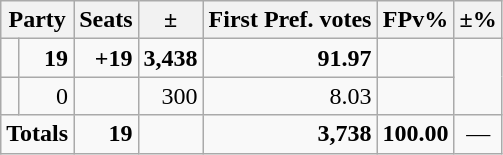<table class=wikitable>
<tr>
<th colspan=2 align=center>Party</th>
<th valign=top>Seats</th>
<th valign=top>±</th>
<th valign=top>First Pref. votes</th>
<th valign=top>FPv%</th>
<th valign=top>±%</th>
</tr>
<tr>
<td></td>
<td align=right><strong>19</strong></td>
<td align=right><strong>+19</strong></td>
<td align=right><strong>3,438</strong></td>
<td align=right><strong>91.97</strong></td>
<td align=right></td>
</tr>
<tr>
<td></td>
<td align=right>0</td>
<td align=right></td>
<td align=right>300</td>
<td align=right>8.03</td>
<td align=right></td>
</tr>
<tr>
<td colspan=2 align=center><strong>Totals</strong></td>
<td align=right><strong>19</strong></td>
<td align=center></td>
<td align=right><strong>3,738</strong></td>
<td align=center><strong>100.00</strong></td>
<td align=center>—</td>
</tr>
</table>
